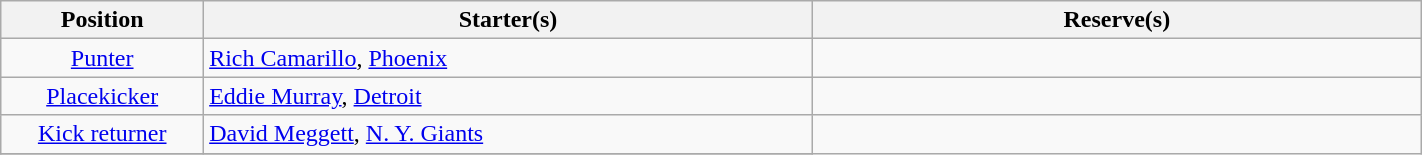<table class="wikitable" width=75%>
<tr>
<th width=10%>Position</th>
<th width=30%>Starter(s)</th>
<th width=30%>Reserve(s)</th>
</tr>
<tr>
<td align=center><a href='#'>Punter</a></td>
<td> <a href='#'>Rich Camarillo</a>, <a href='#'>Phoenix</a></td>
<td></td>
</tr>
<tr>
<td align=center><a href='#'>Placekicker</a></td>
<td> <a href='#'>Eddie Murray</a>, <a href='#'>Detroit</a></td>
<td></td>
</tr>
<tr>
<td align=center><a href='#'>Kick returner</a></td>
<td> <a href='#'>David Meggett</a>, <a href='#'>N. Y. Giants</a></td>
</tr>
<tr>
</tr>
</table>
